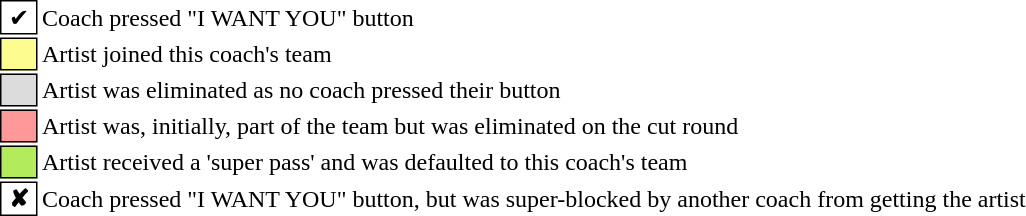<table class="toccolours" style="font-size: 100%">
<tr>
<td style="background:white; border:1px solid black"> ✔ </td>
<td>Coach pressed "I WANT YOU" button</td>
</tr>
<tr>
<td style="background:#fdfc8f; border:1px solid black">    </td>
<td>Artist joined this coach's team</td>
</tr>
<tr>
<td style="background:#dcdcdc; border:1px solid black">    </td>
<td>Artist was eliminated as no coach pressed their button</td>
</tr>
<tr>
<td style="background:#ff9999; border:1px solid black">    </td>
<td>Artist was, initially, part of the team but was eliminated on the cut round</td>
</tr>
<tr>
<td style="background:#B2EC5D; border:1px solid black">    </td>
<td>Artist received a 'super pass' and was defaulted to this coach's team</td>
</tr>
<tr>
<td style="background:white; border:1px solid black"> <strong>✘</strong> </td>
<td>Coach pressed "I WANT YOU" button, but was super-blocked by another coach from getting the artist</td>
</tr>
<tr>
<td></td>
<td><br></td>
</tr>
</table>
